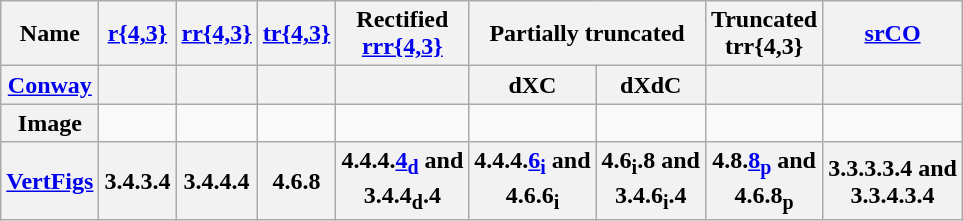<table class=wikitable>
<tr>
<th>Name</th>
<th><a href='#'>r{4,3}</a></th>
<th><a href='#'>rr{4,3}</a></th>
<th><a href='#'>tr{4,3}</a></th>
<th>Rectified<br><a href='#'>rrr{4,3}</a></th>
<th colspan=2>Partially truncated</th>
<th>Truncated<br>trr{4,3}</th>
<th><a href='#'>srCO</a></th>
</tr>
<tr>
<th><a href='#'>Conway</a></th>
<th></th>
<th></th>
<th></th>
<th></th>
<th>dXC</th>
<th>dXdC</th>
<th></th>
<th></th>
</tr>
<tr>
<th>Image</th>
<td></td>
<td></td>
<td></td>
<td></td>
<td></td>
<td></td>
<td></td>
<td></td>
</tr>
<tr>
<th><a href='#'>VertFigs</a></th>
<th>3.4.3.4</th>
<th>3.4.4.4</th>
<th>4.6.8</th>
<th>4.4.4.<a href='#'>4<sub>d</sub></a> and<br>3.4.4<sub>d</sub>.4</th>
<th>4.4.4.<a href='#'>6<sub>i</sub></a> and<br>4.6.6<sub>i</sub></th>
<th>4.6<sub>i</sub>.8 and<br>3.4.6<sub>i</sub>.4</th>
<th>4.8.<a href='#'>8<sub>p</sub></a> and<br>4.6.8<sub>p</sub></th>
<th>3.3.3.3.4 and<br>3.3.4.3.4</th>
</tr>
</table>
